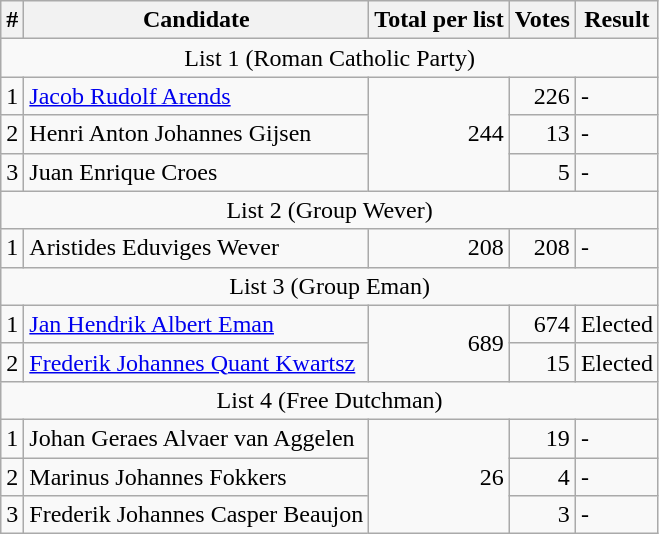<table class="wikitable">
<tr>
<th>#</th>
<th>Candidate</th>
<th>Total per list</th>
<th>Votes</th>
<th>Result</th>
</tr>
<tr>
<td Colspan = "5" style="text-align:center;">List 1 (Roman Catholic Party)</td>
</tr>
<tr>
<td>1</td>
<td><a href='#'>Jacob Rudolf Arends</a></td>
<td Rowspan="3" style="text-align:right">244</td>
<td style="text-align:right">226</td>
<td>-</td>
</tr>
<tr>
<td>2</td>
<td>Henri Anton Johannes Gijsen</td>
<td style="text-align:right">13</td>
<td>-</td>
</tr>
<tr>
<td>3</td>
<td>Juan Enrique Croes</td>
<td style="text-align:right">5</td>
<td>-</td>
</tr>
<tr>
<td Colspan = "5" style="text-align:center;">List 2 (Group Wever)</td>
</tr>
<tr>
<td>1</td>
<td>Aristides Eduviges Wever</td>
<td style="text-align:right">208</td>
<td style="text-align:right">208</td>
<td>-</td>
</tr>
<tr>
<td Colspan = "5" style="text-align:center;">List 3 (Group Eman)</td>
</tr>
<tr>
<td>1</td>
<td><a href='#'>Jan Hendrik Albert Eman</a></td>
<td Rowspan="2" style="text-align:right">689</td>
<td style="text-align:right">674</td>
<td>Elected</td>
</tr>
<tr>
<td>2</td>
<td><a href='#'>Frederik Johannes Quant Kwartsz</a></td>
<td style="text-align:right">15</td>
<td>Elected</td>
</tr>
<tr>
<td Colspan = "5" style="text-align:center;">List 4 (Free Dutchman)</td>
</tr>
<tr>
<td>1</td>
<td>Johan Geraes Alvaer van Aggelen</td>
<td Rowspan="3" style="text-align:right">26</td>
<td style="text-align:right">19</td>
<td>-</td>
</tr>
<tr>
<td>2</td>
<td>Marinus Johannes Fokkers</td>
<td style="text-align:right">4</td>
<td>-</td>
</tr>
<tr>
<td>3</td>
<td>Frederik Johannes Casper Beaujon</td>
<td style="text-align:right">3</td>
<td>-</td>
</tr>
</table>
